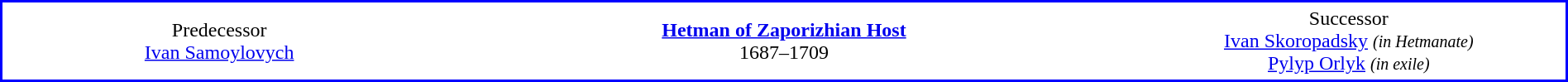<table cellpadding="4" style="clear:both; background-color: white; border-style: solid; border-color:blue; border-width:2px; vertical-align:top; text-align:center; border-collapse: collapse; width:100%; margin-top:3px">
<tr>
<td width="25%">Predecessor<br><a href='#'>Ivan Samoylovych</a></td>
<td width="10%"></td>
<td width="20%"><strong><a href='#'>Hetman of Zaporizhian Host</a></strong><br>1687–1709</td>
<td width="10%"></td>
<td width="25%">Successor<br><a href='#'>Ivan Skoropadsky</a> <small><em>(in Hetmanate)</em></small><br><a href='#'>Pylyp Orlyk</a> <small><em>(in exile)</em></small></td>
</tr>
</table>
